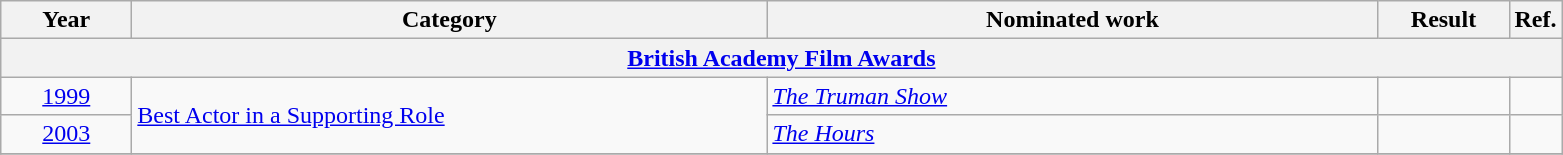<table class=wikitable>
<tr>
<th scope="col" style="width:5em;">Year</th>
<th scope="col" style="width:26em;">Category</th>
<th scope="col" style="width:25em;">Nominated work</th>
<th scope="col" style="width:5em;">Result</th>
<th>Ref.</th>
</tr>
<tr>
<th colspan=5><a href='#'>British Academy Film Awards</a></th>
</tr>
<tr>
<td style="text-align:center;"><a href='#'>1999</a></td>
<td rowspan=2><a href='#'>Best Actor in a Supporting Role</a></td>
<td><em><a href='#'>The Truman Show</a></em></td>
<td></td>
<td></td>
</tr>
<tr>
<td style="text-align:center;"><a href='#'>2003</a></td>
<td><em><a href='#'>The Hours</a></em></td>
<td></td>
<td></td>
</tr>
<tr>
</tr>
</table>
